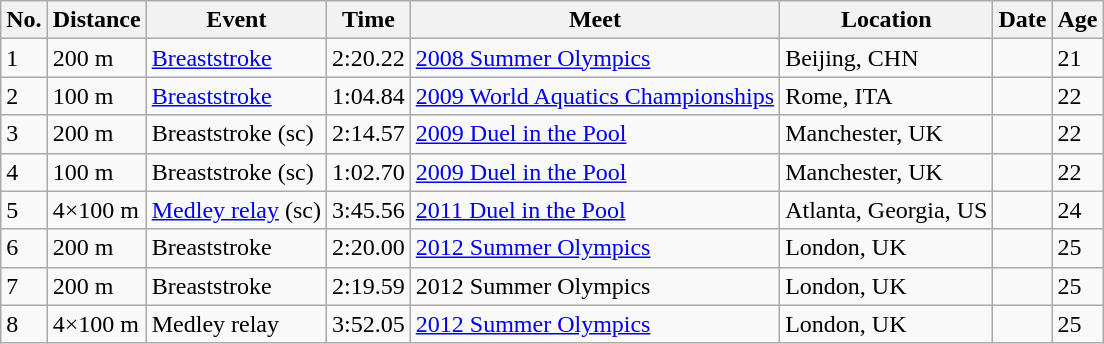<table class="wikitable sortable">
<tr ">
<th>No.</th>
<th>Distance</th>
<th>Event</th>
<th>Time</th>
<th>Meet</th>
<th>Location</th>
<th>Date</th>
<th>Age</th>
</tr>
<tr>
<td>1</td>
<td>200 m</td>
<td><a href='#'>Breaststroke</a></td>
<td>2:20.22</td>
<td><a href='#'>2008 Summer Olympics</a></td>
<td>Beijing, CHN</td>
<td></td>
<td>21</td>
</tr>
<tr>
<td>2</td>
<td>100 m</td>
<td><a href='#'>Breaststroke</a></td>
<td>1:04.84</td>
<td><a href='#'>2009 World Aquatics Championships</a></td>
<td>Rome, ITA</td>
<td></td>
<td>22</td>
</tr>
<tr>
<td>3</td>
<td>200 m</td>
<td>Breaststroke (sc)</td>
<td>2:14.57</td>
<td><a href='#'>2009 Duel in the Pool</a></td>
<td>Manchester, UK</td>
<td></td>
<td>22</td>
</tr>
<tr>
<td>4</td>
<td>100 m</td>
<td>Breaststroke (sc)</td>
<td>1:02.70</td>
<td><a href='#'>2009 Duel in the Pool</a></td>
<td>Manchester, UK</td>
<td></td>
<td>22</td>
</tr>
<tr>
<td>5</td>
<td>4×100 m</td>
<td><a href='#'>Medley relay</a> (sc)</td>
<td>3:45.56</td>
<td><a href='#'>2011 Duel in the Pool</a></td>
<td>Atlanta, Georgia, US</td>
<td></td>
<td>24</td>
</tr>
<tr>
<td>6</td>
<td>200 m</td>
<td>Breaststroke</td>
<td>2:20.00</td>
<td><a href='#'>2012 Summer Olympics</a></td>
<td>London, UK</td>
<td></td>
<td>25</td>
</tr>
<tr>
<td>7</td>
<td>200 m</td>
<td>Breaststroke</td>
<td>2:19.59</td>
<td>2012 Summer Olympics</td>
<td>London, UK</td>
<td></td>
<td>25</td>
</tr>
<tr>
<td>8</td>
<td>4×100 m</td>
<td>Medley relay</td>
<td>3:52.05</td>
<td><a href='#'>2012 Summer Olympics</a></td>
<td>London, UK</td>
<td></td>
<td>25</td>
</tr>
</table>
